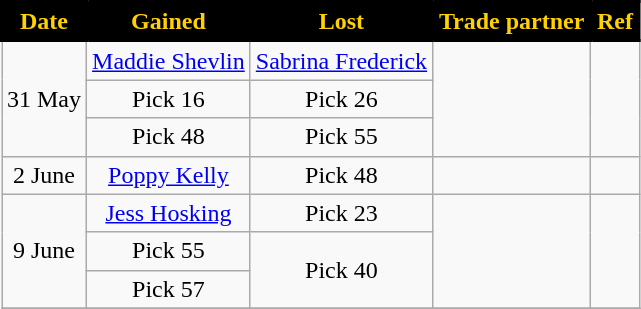<table class="wikitable" style="text-align:center; font-size:100%">
<tr>
<th style="background:black; color:#FED102; border: solid black 2px;">Date</th>
<th style="background:black; color:#FED102; border: solid black 2px;">Gained</th>
<th style="background:black; color:#FED102; border: solid black 2px;">Lost</th>
<th style="background:black; color:#FED102; border: solid black 2px;">Trade partner</th>
<th style="background:black; color:#FED102; border: solid black 2px;">Ref</th>
</tr>
<tr>
<td rowspan=3>31 May</td>
<td><a href='#'>Maddie Shevlin</a></td>
<td><a href='#'>Sabrina Frederick</a></td>
<td rowspan=3></td>
<td rowspan=3></td>
</tr>
<tr>
<td>Pick 16</td>
<td>Pick 26</td>
</tr>
<tr>
<td>Pick 48</td>
<td>Pick 55</td>
</tr>
<tr>
<td>2 June</td>
<td><a href='#'>Poppy Kelly</a></td>
<td>Pick 48</td>
<td></td>
<td></td>
</tr>
<tr>
<td rowspan=3>9 June</td>
<td><a href='#'>Jess Hosking</a></td>
<td>Pick 23</td>
<td rowspan=3></td>
<td rowspan=3></td>
</tr>
<tr>
<td>Pick 55</td>
<td rowspan=2>Pick 40</td>
</tr>
<tr>
<td>Pick 57</td>
</tr>
<tr>
</tr>
</table>
